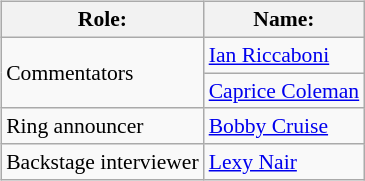<table class=wikitable style="font-size:90%; margin: 0.5em 0 0.5em 1em; float: right; clear: right;">
<tr>
<th>Role:</th>
<th>Name:</th>
</tr>
<tr>
<td rowspan=2>Commentators</td>
<td><a href='#'>Ian Riccaboni</a></td>
</tr>
<tr>
<td><a href='#'>Caprice Coleman</a></td>
</tr>
<tr>
<td>Ring announcer</td>
<td><a href='#'>Bobby Cruise</a></td>
</tr>
<tr>
<td>Backstage interviewer</td>
<td><a href='#'>Lexy Nair</a></td>
</tr>
</table>
